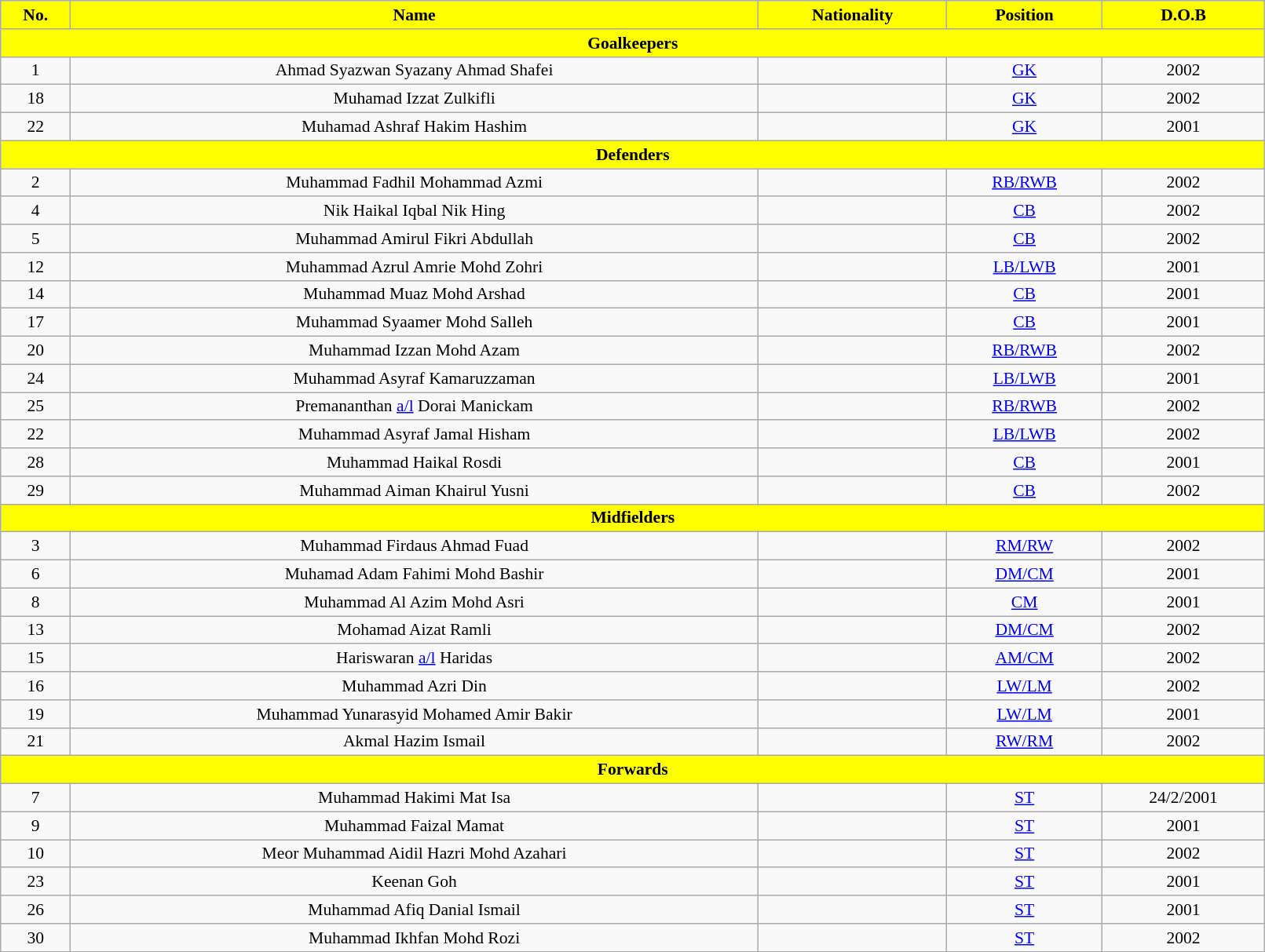<table class="wikitable"  style="text-align:center; font-size:90%; width:85%;">
<tr>
<th style="background:yellow; color:Black; text-align:center;">No.</th>
<th style="background:yellow; color:Black; text-align:center;">Name</th>
<th style="background:yellow; color:Black; text-align:center;">Nationality</th>
<th style="background:yellow; color:Black; text-align:center;">Position</th>
<th style="background:yellow; color:Black; text-align:center;">D.O.B</th>
</tr>
<tr>
<th colspan="11"  style="background:yellow; color:black; text-align:center;">Goalkeepers</th>
</tr>
<tr>
<td>1</td>
<td>Ahmad Syazwan Syazany Ahmad Shafei</td>
<td></td>
<td><a href='#'>GK</a></td>
<td>2002</td>
</tr>
<tr>
<td>18</td>
<td>Muhamad Izzat Zulkifli</td>
<td></td>
<td><a href='#'>GK</a></td>
<td>2002</td>
</tr>
<tr>
<td>22</td>
<td>Muhamad Ashraf Hakim Hashim</td>
<td></td>
<td><a href='#'>GK</a></td>
<td>2001</td>
</tr>
<tr>
<th colspan="11"  style="background:yellow; color:black; text-align:center;">Defenders</th>
</tr>
<tr>
<td>2</td>
<td>Muhammad Fadhil Mohammad Azmi</td>
<td></td>
<td><a href='#'>RB/RWB</a></td>
<td>2002</td>
</tr>
<tr>
<td>4</td>
<td>Nik Haikal Iqbal Nik Hing</td>
<td></td>
<td><a href='#'>CB</a></td>
<td>2002</td>
</tr>
<tr>
<td>5</td>
<td>Muhammad Amirul Fikri Abdullah</td>
<td></td>
<td><a href='#'>CB</a></td>
<td>2002</td>
</tr>
<tr>
<td>12</td>
<td>Muhammad Azrul Amrie Mohd Zohri</td>
<td></td>
<td><a href='#'>LB/LWB</a></td>
<td>2001</td>
</tr>
<tr>
<td>14</td>
<td>Muhammad Muaz Mohd Arshad</td>
<td></td>
<td><a href='#'>CB</a></td>
<td>2001</td>
</tr>
<tr>
<td>17</td>
<td>Muhammad Syaamer Mohd Salleh</td>
<td></td>
<td><a href='#'>CB</a></td>
<td>2001</td>
</tr>
<tr>
<td>20</td>
<td>Muhammad Izzan Mohd Azam</td>
<td></td>
<td><a href='#'>RB/RWB</a></td>
<td>2002</td>
</tr>
<tr>
<td>24</td>
<td>Muhammad Asyraf Kamaruzzaman</td>
<td></td>
<td><a href='#'>LB/LWB</a></td>
<td>2001</td>
</tr>
<tr>
<td>25</td>
<td>Premananthan <a href='#'>a/l</a> Dorai Manickam</td>
<td></td>
<td><a href='#'>RB/RWB</a></td>
<td>2002</td>
</tr>
<tr>
<td>22</td>
<td>Muhammad Asyraf Jamal Hisham</td>
<td></td>
<td><a href='#'>LB/LWB</a></td>
<td>2002</td>
</tr>
<tr>
<td>28</td>
<td>Muhammad Haikal Rosdi</td>
<td></td>
<td><a href='#'>CB</a></td>
<td>2001</td>
</tr>
<tr>
<td>29</td>
<td>Muhammad Aiman Khairul Yusni</td>
<td></td>
<td><a href='#'>CB</a></td>
<td>2002</td>
</tr>
<tr>
<th colspan="11"  style="background:yellow; color:black; text-align:center;">Midfielders</th>
</tr>
<tr>
<td>3</td>
<td>Muhammad Firdaus Ahmad Fuad</td>
<td></td>
<td><a href='#'>RM/RW</a></td>
<td>2002</td>
</tr>
<tr>
<td>6</td>
<td>Muhamad Adam Fahimi Mohd Bashir</td>
<td></td>
<td><a href='#'>DM/CM</a></td>
<td>2001</td>
</tr>
<tr>
<td>8</td>
<td>Muhammad Al Azim Mohd Asri</td>
<td></td>
<td><a href='#'>CM</a></td>
<td>2001</td>
</tr>
<tr>
<td>13</td>
<td>Mohamad Aizat Ramli</td>
<td></td>
<td><a href='#'>DM/CM</a></td>
<td>2002</td>
</tr>
<tr>
<td>15</td>
<td>Hariswaran <a href='#'>a/l</a> Haridas</td>
<td></td>
<td><a href='#'>AM/CM</a></td>
<td>2002</td>
</tr>
<tr>
<td>16</td>
<td>Muhammad Azri Din</td>
<td></td>
<td><a href='#'>LW/LM</a></td>
<td>2002</td>
</tr>
<tr>
<td>19</td>
<td>Muhammad Yunarasyid Mohamed Amir Bakir</td>
<td></td>
<td><a href='#'>LW/LM</a></td>
<td>2001</td>
</tr>
<tr>
<td>21</td>
<td>Akmal Hazim Ismail</td>
<td></td>
<td><a href='#'>RW/RM</a></td>
<td>2002</td>
</tr>
<tr>
<th colspan="11"  style="background:yellow; color:black; text-align:center;">Forwards</th>
</tr>
<tr>
<td>7</td>
<td>Muhammad Hakimi Mat Isa</td>
<td></td>
<td><a href='#'>ST</a></td>
<td>24/2/2001</td>
</tr>
<tr>
<td>9</td>
<td>Muhammad Faizal Mamat</td>
<td></td>
<td><a href='#'>ST</a></td>
<td>2001</td>
</tr>
<tr>
<td>10</td>
<td>Meor Muhammad Aidil Hazri Mohd Azahari</td>
<td></td>
<td><a href='#'>ST</a></td>
<td>2002</td>
</tr>
<tr>
<td>23</td>
<td>Keenan Goh</td>
<td></td>
<td><a href='#'>ST</a></td>
<td>2001</td>
</tr>
<tr>
<td>26</td>
<td>Muhammad Afiq Danial Ismail</td>
<td></td>
<td><a href='#'>ST</a></td>
<td>2001</td>
</tr>
<tr>
<td>30</td>
<td>Muhammad Ikhfan Mohd Rozi</td>
<td></td>
<td><a href='#'>ST</a></td>
<td>2002</td>
</tr>
</table>
